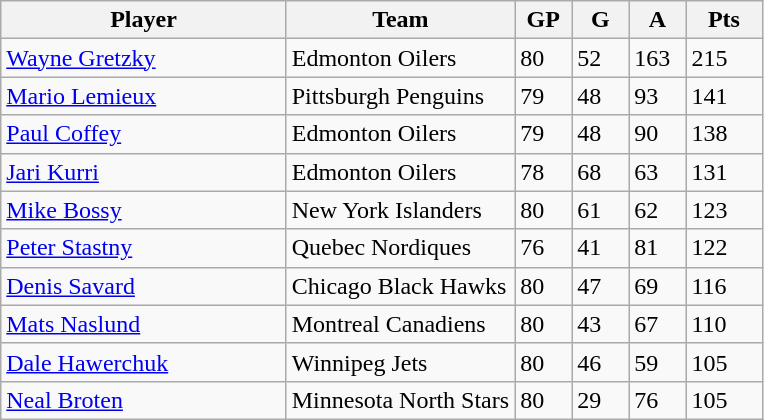<table class="wikitable">
<tr>
<th bgcolor="#DDDDFF" width="37.5%">Player</th>
<th bgcolor="#DDDDFF" width="30%">Team</th>
<th bgcolor="#DDDDFF" width="7.5%">GP</th>
<th bgcolor="#DDDDFF" width="7.5%">G</th>
<th bgcolor="#DDDDFF" width="7.5%">A</th>
<th bgcolor="#DDDDFF" width="10%">Pts</th>
</tr>
<tr>
<td><a href='#'>Wayne Gretzky</a></td>
<td>Edmonton Oilers</td>
<td>80</td>
<td>52</td>
<td>163</td>
<td>215</td>
</tr>
<tr>
<td><a href='#'>Mario Lemieux</a></td>
<td>Pittsburgh Penguins</td>
<td>79</td>
<td>48</td>
<td>93</td>
<td>141</td>
</tr>
<tr>
<td><a href='#'>Paul Coffey</a></td>
<td>Edmonton Oilers</td>
<td>79</td>
<td>48</td>
<td>90</td>
<td>138</td>
</tr>
<tr>
<td><a href='#'>Jari Kurri</a></td>
<td>Edmonton Oilers</td>
<td>78</td>
<td>68</td>
<td>63</td>
<td>131</td>
</tr>
<tr>
<td><a href='#'>Mike Bossy</a></td>
<td>New York Islanders</td>
<td>80</td>
<td>61</td>
<td>62</td>
<td>123</td>
</tr>
<tr>
<td><a href='#'>Peter Stastny</a></td>
<td>Quebec Nordiques</td>
<td>76</td>
<td>41</td>
<td>81</td>
<td>122</td>
</tr>
<tr>
<td><a href='#'>Denis Savard</a></td>
<td>Chicago Black Hawks</td>
<td>80</td>
<td>47</td>
<td>69</td>
<td>116</td>
</tr>
<tr>
<td><a href='#'>Mats Naslund</a></td>
<td>Montreal Canadiens</td>
<td>80</td>
<td>43</td>
<td>67</td>
<td>110</td>
</tr>
<tr>
<td><a href='#'>Dale Hawerchuk</a></td>
<td>Winnipeg Jets</td>
<td>80</td>
<td>46</td>
<td>59</td>
<td>105</td>
</tr>
<tr>
<td><a href='#'>Neal Broten</a></td>
<td>Minnesota North Stars</td>
<td>80</td>
<td>29</td>
<td>76</td>
<td>105</td>
</tr>
</table>
